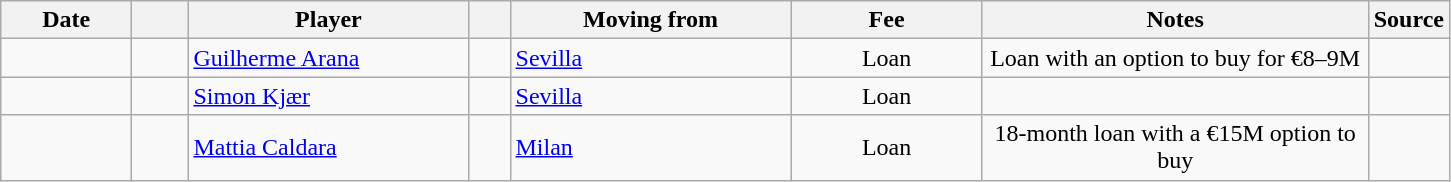<table class="wikitable sortable">
<tr>
<th style="width:80px;">Date</th>
<th style="width:30px;"></th>
<th style="width:180px;">Player</th>
<th style="width:20px;"></th>
<th style="width:180px;">Moving from</th>
<th style="width:120px;" class="unsortable">Fee</th>
<th style="width:250px;" class="unsortable">Notes</th>
<th style="width:20px;">Source</th>
</tr>
<tr>
<td></td>
<td align="center"></td>
<td> <a href='#'>Guilherme Arana</a></td>
<td align="center"></td>
<td> <a href='#'>Sevilla</a></td>
<td align="center">Loan</td>
<td align="center">Loan with an option to buy for €8–9M</td>
<td></td>
</tr>
<tr>
<td></td>
<td align=center></td>
<td> <a href='#'>Simon Kjær</a></td>
<td align=center></td>
<td> <a href='#'>Sevilla</a></td>
<td align=center>Loan</td>
<td align=center></td>
<td></td>
</tr>
<tr>
<td></td>
<td align=center></td>
<td> <a href='#'>Mattia Caldara</a></td>
<td align=center></td>
<td> <a href='#'>Milan</a></td>
<td align=center>Loan</td>
<td align=center>18-month loan with a €15M option to buy</td>
<td></td>
</tr>
</table>
